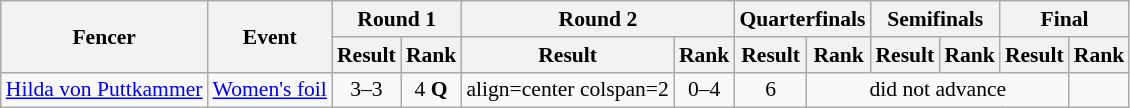<table class=wikitable style="font-size:90%">
<tr>
<th rowspan=2>Fencer</th>
<th rowspan=2>Event</th>
<th colspan=2>Round 1</th>
<th colspan=2>Round 2</th>
<th colspan=2>Quarterfinals</th>
<th colspan=2>Semifinals</th>
<th colspan=2>Final</th>
</tr>
<tr>
<th>Result</th>
<th>Rank</th>
<th>Result</th>
<th>Rank</th>
<th>Result</th>
<th>Rank</th>
<th>Result</th>
<th>Rank</th>
<th>Result</th>
<th>Rank</th>
</tr>
<tr>
<td><a href='#'>Hilda von Puttkammer</a></td>
<td align=center rowspan=3><a href='#'>Women's foil</a></td>
<td align=center>3–3</td>
<td align=center>4 <strong>Q</strong></td>
<td>align=center colspan=2 </td>
<td align=center>0–4</td>
<td align=center>6</td>
<td align=center colspan=4>did not advance</td>
</tr>
</table>
